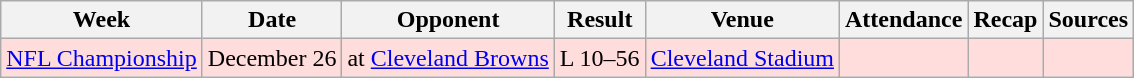<table class="wikitable">
<tr>
<th>Week</th>
<th>Date</th>
<th>Opponent</th>
<th>Result</th>
<th>Venue</th>
<th>Attendance</th>
<th>Recap</th>
<th>Sources</th>
</tr>
<tr style="background: #ffdddd;">
<td><a href='#'>NFL Championship</a></td>
<td>December 26</td>
<td>at <a href='#'>Cleveland Browns</a></td>
<td>L 10–56</td>
<td><a href='#'>Cleveland Stadium</a></td>
<td></td>
<td></td>
<td></td>
</tr>
</table>
